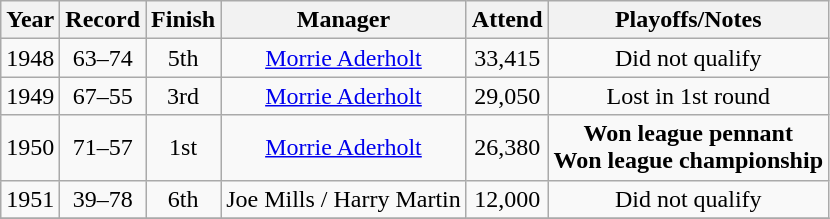<table class="wikitable" style="text-align:center">
<tr>
<th>Year</th>
<th>Record</th>
<th>Finish</th>
<th>Manager</th>
<th>Attend</th>
<th>Playoffs/Notes</th>
</tr>
<tr align=center>
<td>1948</td>
<td>63–74</td>
<td>5th</td>
<td><a href='#'>Morrie Aderholt</a></td>
<td>33,415</td>
<td>Did not qualify</td>
</tr>
<tr align=center>
<td>1949</td>
<td>67–55</td>
<td>3rd</td>
<td><a href='#'>Morrie Aderholt</a></td>
<td>29,050</td>
<td>Lost in 1st round</td>
</tr>
<tr align=center>
<td>1950</td>
<td>71–57</td>
<td>1st</td>
<td><a href='#'>Morrie Aderholt</a></td>
<td>26,380</td>
<td><strong>Won league pennant</strong><br><strong>Won league championship</strong></td>
</tr>
<tr align=center>
<td>1951</td>
<td>39–78</td>
<td>6th</td>
<td>Joe Mills / Harry Martin</td>
<td>12,000</td>
<td>Did not qualify</td>
</tr>
<tr align=center>
</tr>
</table>
